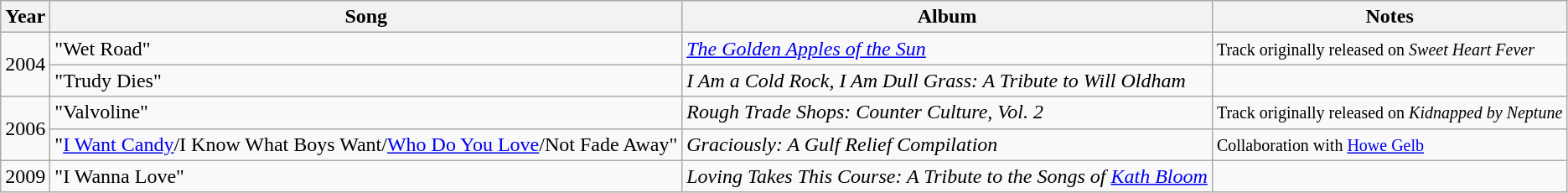<table class="wikitable">
<tr>
<th>Year</th>
<th>Song</th>
<th>Album</th>
<th>Notes</th>
</tr>
<tr>
<td rowspan="2">2004</td>
<td>"Wet Road"</td>
<td><em><a href='#'>The Golden Apples of the Sun</a></em></td>
<td><small>Track originally released on <em>Sweet Heart Fever</em></small></td>
</tr>
<tr>
<td>"Trudy Dies"</td>
<td><em>I Am a Cold Rock, I Am Dull Grass: A Tribute to Will Oldham</em></td>
<td></td>
</tr>
<tr>
<td rowspan="2">2006</td>
<td>"Valvoline"</td>
<td><em>Rough Trade Shops: Counter Culture, Vol. 2</em></td>
<td><small>Track originally released on <em>Kidnapped by Neptune</em></small></td>
</tr>
<tr>
<td>"<a href='#'>I Want Candy</a>/I Know What Boys Want/<a href='#'>Who Do You Love</a>/Not Fade Away"</td>
<td><em>Graciously: A Gulf Relief Compilation</em></td>
<td><small>Collaboration with <a href='#'>Howe Gelb</a></small></td>
</tr>
<tr>
<td>2009</td>
<td>"I Wanna Love"</td>
<td><em>Loving Takes This Course: A Tribute to the Songs of <a href='#'>Kath Bloom</a></em></td>
<td></td>
</tr>
</table>
